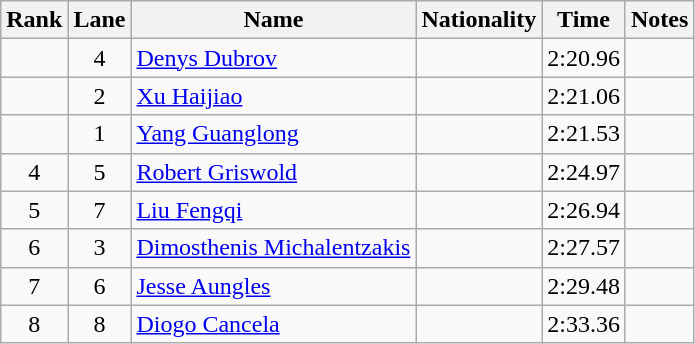<table class="wikitable sortable" style="text-align:center">
<tr>
<th>Rank</th>
<th>Lane</th>
<th>Name</th>
<th>Nationality</th>
<th>Time</th>
<th>Notes</th>
</tr>
<tr>
<td></td>
<td>4</td>
<td align=left><a href='#'>Denys Dubrov</a></td>
<td align=left></td>
<td>2:20.96</td>
<td></td>
</tr>
<tr>
<td></td>
<td>2</td>
<td align=left><a href='#'>Xu Haijiao</a></td>
<td align=left></td>
<td>2:21.06</td>
<td></td>
</tr>
<tr>
<td></td>
<td>1</td>
<td align=left><a href='#'>Yang Guanglong</a></td>
<td align=left></td>
<td>2:21.53</td>
<td></td>
</tr>
<tr>
<td>4</td>
<td>5</td>
<td align=left><a href='#'>Robert Griswold</a></td>
<td align=left></td>
<td>2:24.97</td>
<td></td>
</tr>
<tr>
<td>5</td>
<td>7</td>
<td align=left><a href='#'>Liu Fengqi</a></td>
<td align=left></td>
<td>2:26.94</td>
<td></td>
</tr>
<tr>
<td>6</td>
<td>3</td>
<td align=left><a href='#'>Dimosthenis Michalentzakis</a></td>
<td align=left></td>
<td>2:27.57</td>
<td></td>
</tr>
<tr>
<td>7</td>
<td>6</td>
<td align=left><a href='#'>Jesse Aungles</a></td>
<td align=left></td>
<td>2:29.48</td>
<td></td>
</tr>
<tr>
<td>8</td>
<td>8</td>
<td align=left><a href='#'>Diogo Cancela</a></td>
<td align=left></td>
<td>2:33.36</td>
<td></td>
</tr>
</table>
